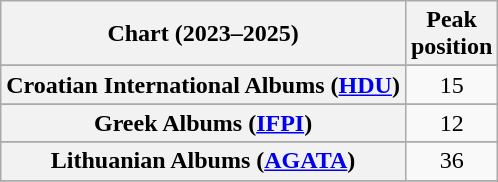<table class="wikitable sortable plainrowheaders" style="text-align:center">
<tr>
<th scope="col">Chart (2023–2025)</th>
<th scope="col">Peak<br>position</th>
</tr>
<tr>
</tr>
<tr>
</tr>
<tr>
</tr>
<tr>
</tr>
<tr>
</tr>
<tr>
<th scope="row">Croatian International Albums (<a href='#'>HDU</a>)</th>
<td>15</td>
</tr>
<tr>
</tr>
<tr>
</tr>
<tr>
</tr>
<tr>
<th scope="row">Greek Albums (<a href='#'>IFPI</a>)</th>
<td>12</td>
</tr>
<tr>
</tr>
<tr>
<th scope="row">Lithuanian Albums (<a href='#'>AGATA</a>)</th>
<td>36</td>
</tr>
<tr>
</tr>
<tr>
</tr>
<tr>
</tr>
<tr>
</tr>
<tr>
</tr>
<tr>
</tr>
<tr>
</tr>
<tr>
</tr>
</table>
